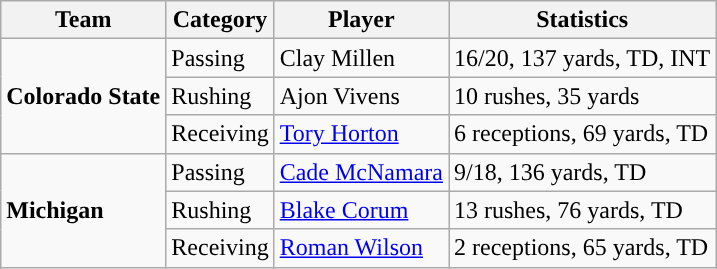<table class="wikitable" style="float: left;">
<tr>
<th>Team</th>
<th>Category</th>
<th>Player</th>
<th>Statistics</th>
</tr>
<tr>
<td rowspan=3><strong>Colorado State</strong></td>
<td>Passing</td>
<td>Clay Millen</td>
<td>16/20, 137 yards, TD, INT</td>
</tr>
<tr>
<td>Rushing</td>
<td>Ajon Vivens</td>
<td>10 rushes, 35 yards</td>
</tr>
<tr>
<td>Receiving</td>
<td><a href='#'>Tory Horton</a></td>
<td>6 receptions, 69 yards, TD</td>
</tr>
<tr>
<td rowspan=3><strong>Michigan</strong></td>
<td>Passing</td>
<td><a href='#'>Cade McNamara</a></td>
<td>9/18, 136 yards, TD</td>
</tr>
<tr>
<td>Rushing</td>
<td><a href='#'>Blake Corum</a></td>
<td>13 rushes, 76 yards, TD</td>
</tr>
<tr>
<td>Receiving</td>
<td><a href='#'>Roman Wilson</a></td>
<td>2 receptions, 65 yards, TD</td>
</tr>
</table>
